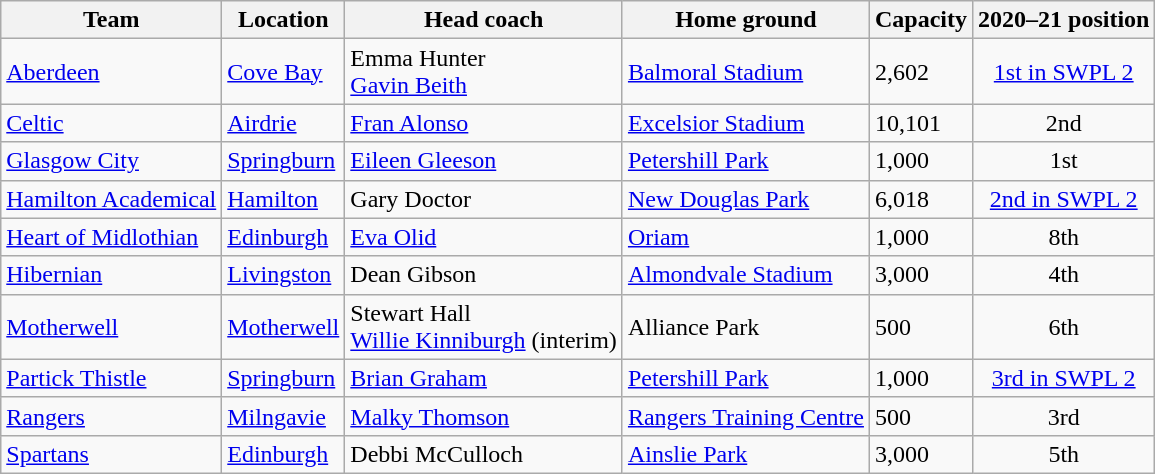<table class="wikitable sortable">
<tr>
<th>Team</th>
<th>Location</th>
<th>Head coach</th>
<th>Home ground</th>
<th>Capacity</th>
<th data-sort-type="number">2020–21 position</th>
</tr>
<tr>
<td><a href='#'>Aberdeen</a></td>
<td><a href='#'>Cove Bay</a></td>
<td> Emma Hunter<br> <a href='#'>Gavin Beith</a></td>
<td><a href='#'>Balmoral Stadium</a></td>
<td>2,602</td>
<td align=center><a href='#'>1st in SWPL 2</a></td>
</tr>
<tr>
<td><a href='#'>Celtic</a></td>
<td><a href='#'>Airdrie</a></td>
<td> <a href='#'>Fran Alonso</a></td>
<td><a href='#'>Excelsior Stadium</a></td>
<td>10,101</td>
<td align=center>2nd</td>
</tr>
<tr>
<td><a href='#'>Glasgow City</a></td>
<td><a href='#'>Springburn</a></td>
<td> <a href='#'>Eileen Gleeson</a></td>
<td><a href='#'>Petershill Park</a></td>
<td>1,000</td>
<td align="center">1st</td>
</tr>
<tr>
<td><a href='#'>Hamilton Academical</a></td>
<td><a href='#'>Hamilton</a></td>
<td> Gary Doctor</td>
<td><a href='#'>New Douglas Park</a></td>
<td>6,018</td>
<td align=center><a href='#'>2nd in SWPL 2</a></td>
</tr>
<tr>
<td><a href='#'>Heart of Midlothian</a></td>
<td><a href='#'>Edinburgh</a></td>
<td> <a href='#'>Eva Olid</a></td>
<td><a href='#'>Oriam</a></td>
<td>1,000</td>
<td align=center>8th</td>
</tr>
<tr>
<td><a href='#'>Hibernian</a></td>
<td><a href='#'>Livingston</a></td>
<td> Dean Gibson</td>
<td><a href='#'>Almondvale Stadium</a></td>
<td>3,000</td>
<td align=center>4th</td>
</tr>
<tr>
<td><a href='#'>Motherwell</a></td>
<td><a href='#'>Motherwell</a></td>
<td> Stewart Hall<br> <a href='#'>Willie Kinniburgh</a> (interim)</td>
<td>Alliance Park</td>
<td>500</td>
<td align=center>6th</td>
</tr>
<tr>
<td><a href='#'>Partick Thistle</a></td>
<td><a href='#'>Springburn</a></td>
<td> <a href='#'>Brian Graham</a></td>
<td><a href='#'>Petershill Park</a></td>
<td>1,000</td>
<td align=center><a href='#'>3rd in SWPL 2</a></td>
</tr>
<tr>
<td><a href='#'>Rangers</a></td>
<td><a href='#'>Milngavie</a></td>
<td> <a href='#'>Malky Thomson</a></td>
<td><a href='#'>Rangers Training Centre</a></td>
<td>500</td>
<td align=center>3rd</td>
</tr>
<tr>
<td><a href='#'>Spartans</a></td>
<td><a href='#'>Edinburgh</a></td>
<td> Debbi McCulloch</td>
<td><a href='#'>Ainslie Park</a></td>
<td>3,000</td>
<td align=center>5th</td>
</tr>
</table>
